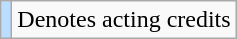<table class="wikitable">
<tr>
<td style="background:#bdf;"></td>
<td>Denotes acting credits</td>
</tr>
</table>
